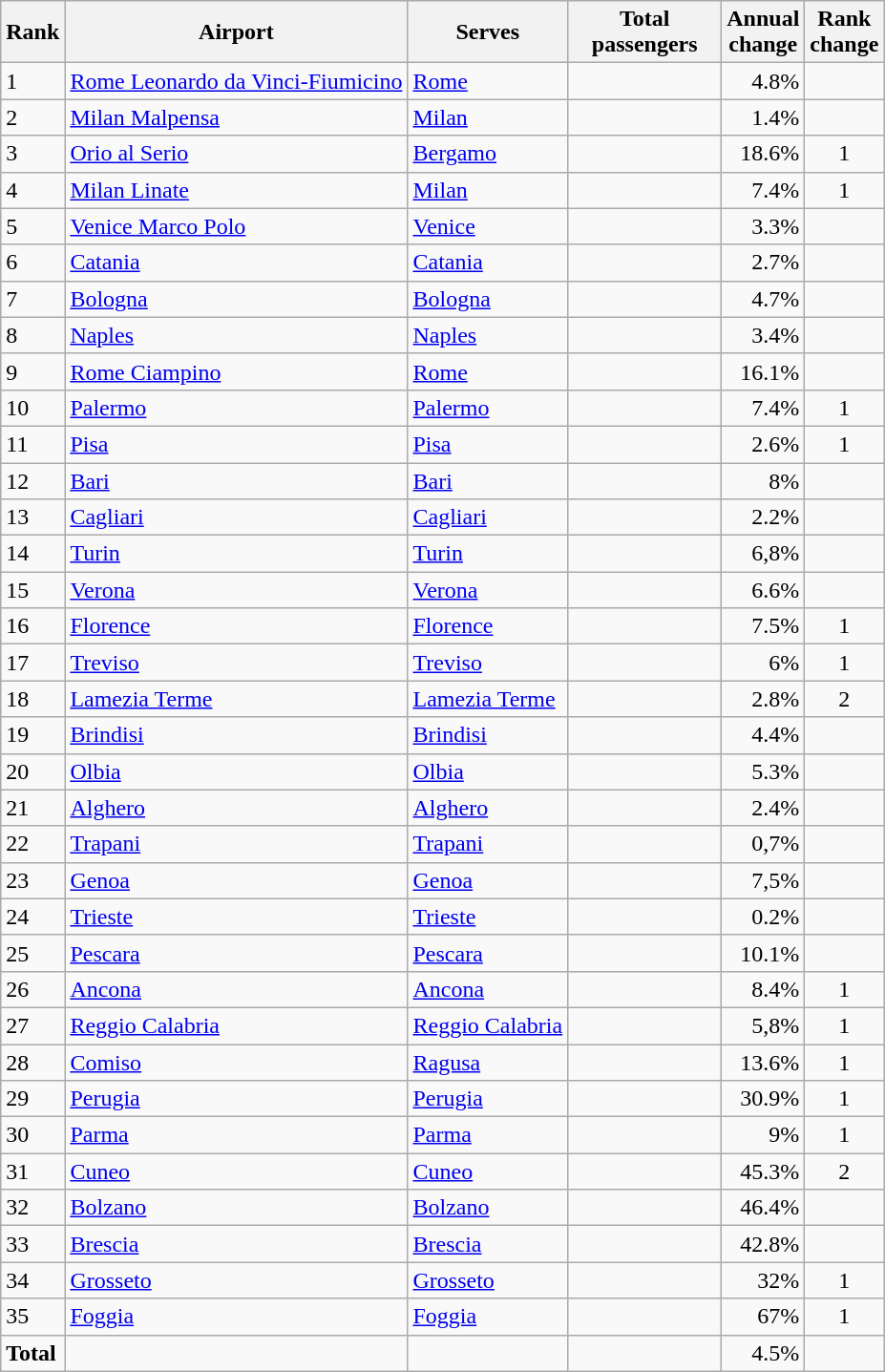<table class="wikitable">
<tr>
<th>Rank</th>
<th>Airport</th>
<th>Serves</th>
<th style="width:100px">Total<br>passengers</th>
<th>Annual<br>change</th>
<th>Rank<br>change</th>
</tr>
<tr>
<td>1</td>
<td><a href='#'>Rome Leonardo da Vinci-Fiumicino</a></td>
<td><a href='#'>Rome</a></td>
<td align="right"></td>
<td align="right">4.8%</td>
<td align="center"></td>
</tr>
<tr>
<td>2</td>
<td><a href='#'>Milan Malpensa</a></td>
<td><a href='#'>Milan</a></td>
<td align="right"></td>
<td align="right">1.4%</td>
<td align="center"></td>
</tr>
<tr>
<td>3</td>
<td><a href='#'>Orio al Serio</a></td>
<td><a href='#'>Bergamo</a></td>
<td align="right"></td>
<td align="right">18.6%</td>
<td align="center">1</td>
</tr>
<tr>
<td>4</td>
<td><a href='#'>Milan Linate</a></td>
<td><a href='#'>Milan</a></td>
<td align="right"></td>
<td align="right">7.4%</td>
<td align="center">1</td>
</tr>
<tr>
<td>5</td>
<td><a href='#'>Venice Marco Polo</a></td>
<td><a href='#'>Venice</a></td>
<td align="right"></td>
<td align="right">3.3%</td>
<td align="center"></td>
</tr>
<tr>
<td>6</td>
<td><a href='#'>Catania</a></td>
<td><a href='#'>Catania</a></td>
<td align="right"></td>
<td align="right">2.7%</td>
<td align="center"></td>
</tr>
<tr>
<td>7</td>
<td><a href='#'>Bologna</a></td>
<td><a href='#'>Bologna</a></td>
<td align="right"></td>
<td align="right">4.7%</td>
<td align="center"></td>
</tr>
<tr>
<td>8</td>
<td><a href='#'>Naples</a></td>
<td><a href='#'>Naples</a></td>
<td align="right"></td>
<td align="right">3.4%</td>
<td align="center"></td>
</tr>
<tr>
<td>9</td>
<td><a href='#'>Rome Ciampino</a></td>
<td><a href='#'>Rome</a></td>
<td align="right"></td>
<td align="right">16.1%</td>
<td align="center"></td>
</tr>
<tr>
<td>10</td>
<td><a href='#'>Palermo</a></td>
<td><a href='#'>Palermo</a></td>
<td align="right"></td>
<td align="right">7.4%</td>
<td align="center">1</td>
</tr>
<tr>
<td>11</td>
<td><a href='#'>Pisa</a></td>
<td><a href='#'>Pisa</a></td>
<td align="right"></td>
<td align="right">2.6%</td>
<td align="center">1</td>
</tr>
<tr>
<td>12</td>
<td><a href='#'>Bari</a></td>
<td><a href='#'>Bari</a></td>
<td align="right"></td>
<td align="right">8%</td>
<td align="center"></td>
</tr>
<tr>
<td>13</td>
<td><a href='#'>Cagliari</a></td>
<td><a href='#'>Cagliari</a></td>
<td align="right"></td>
<td align="right">2.2%</td>
<td align="center"></td>
</tr>
<tr>
<td>14</td>
<td><a href='#'>Turin</a></td>
<td><a href='#'>Turin</a></td>
<td align="right"></td>
<td align="right">6,8%</td>
<td align="center"></td>
</tr>
<tr>
<td>15</td>
<td><a href='#'>Verona</a></td>
<td><a href='#'>Verona</a></td>
<td align="right"></td>
<td align="right">6.6%</td>
<td align="center"></td>
</tr>
<tr>
<td>16</td>
<td><a href='#'>Florence</a></td>
<td><a href='#'>Florence</a></td>
<td align="right"></td>
<td align="right">7.5%</td>
<td align="center">1</td>
</tr>
<tr>
<td>17</td>
<td><a href='#'>Treviso</a></td>
<td><a href='#'>Treviso</a></td>
<td align="right"></td>
<td align="right">6%</td>
<td align="center">1</td>
</tr>
<tr>
<td>18</td>
<td><a href='#'>Lamezia Terme</a></td>
<td><a href='#'>Lamezia Terme</a></td>
<td align="right"></td>
<td align="right">2.8%</td>
<td align="center">2</td>
</tr>
<tr>
<td>19</td>
<td><a href='#'>Brindisi</a></td>
<td><a href='#'>Brindisi</a></td>
<td align="right"></td>
<td align="right">4.4%</td>
<td align="center"></td>
</tr>
<tr>
<td>20</td>
<td><a href='#'>Olbia</a></td>
<td><a href='#'>Olbia</a></td>
<td align="right"></td>
<td align="right">5.3%</td>
<td align="center"></td>
</tr>
<tr>
<td>21</td>
<td><a href='#'>Alghero</a></td>
<td><a href='#'>Alghero</a></td>
<td align="right"></td>
<td align="right">2.4%</td>
<td align="center"></td>
</tr>
<tr>
<td>22</td>
<td><a href='#'>Trapani</a></td>
<td><a href='#'>Trapani</a></td>
<td align="right"></td>
<td align="right">0,7%</td>
<td align="center"></td>
</tr>
<tr>
<td>23</td>
<td><a href='#'>Genoa</a></td>
<td><a href='#'>Genoa</a></td>
<td align="right"></td>
<td align="right">7,5%</td>
<td align="center"></td>
</tr>
<tr>
<td>24</td>
<td><a href='#'>Trieste</a></td>
<td><a href='#'>Trieste</a></td>
<td align="right"></td>
<td align="right">0.2%</td>
<td align="center"></td>
</tr>
<tr>
<td>25</td>
<td><a href='#'>Pescara</a></td>
<td><a href='#'>Pescara</a></td>
<td align="right"></td>
<td align="right">10.1%</td>
<td align="center"></td>
</tr>
<tr>
<td>26</td>
<td><a href='#'>Ancona</a></td>
<td><a href='#'>Ancona</a></td>
<td align="right"></td>
<td align="right">8.4%</td>
<td align="center">1</td>
</tr>
<tr>
<td>27</td>
<td><a href='#'>Reggio Calabria</a></td>
<td><a href='#'>Reggio Calabria</a></td>
<td align="right"></td>
<td align="right">5,8%</td>
<td align="center">1</td>
</tr>
<tr>
<td>28</td>
<td><a href='#'>Comiso</a></td>
<td><a href='#'>Ragusa</a></td>
<td align="right"></td>
<td align="right">13.6%</td>
<td align="center">1</td>
</tr>
<tr>
<td>29</td>
<td><a href='#'>Perugia</a></td>
<td><a href='#'>Perugia</a></td>
<td align="right"></td>
<td align="right">30.9%</td>
<td align="center">1</td>
</tr>
<tr>
<td>30</td>
<td><a href='#'>Parma</a></td>
<td><a href='#'>Parma</a></td>
<td align="right"></td>
<td align="right">9%</td>
<td align="center">1</td>
</tr>
<tr>
<td>31</td>
<td><a href='#'>Cuneo</a></td>
<td><a href='#'>Cuneo</a></td>
<td align="right"></td>
<td align="right">45.3%</td>
<td align="center">2</td>
</tr>
<tr>
<td>32</td>
<td><a href='#'>Bolzano</a></td>
<td><a href='#'>Bolzano</a></td>
<td align="right"></td>
<td align="right">46.4%</td>
<td align="center"></td>
</tr>
<tr>
<td>33</td>
<td><a href='#'>Brescia</a></td>
<td><a href='#'>Brescia</a></td>
<td align="right"></td>
<td align="right">42.8%</td>
<td align="center"></td>
</tr>
<tr>
<td>34</td>
<td><a href='#'>Grosseto</a></td>
<td><a href='#'>Grosseto</a></td>
<td align="right"></td>
<td align="right">32%</td>
<td align="center">1</td>
</tr>
<tr>
<td>35</td>
<td><a href='#'>Foggia</a></td>
<td><a href='#'>Foggia</a></td>
<td align="right"></td>
<td align="right">67%</td>
<td align="center">1</td>
</tr>
<tr>
<td><strong>Total</strong></td>
<td></td>
<td></td>
<td align="right"><strong></strong></td>
<td align="right">4.5%</td>
</tr>
</table>
